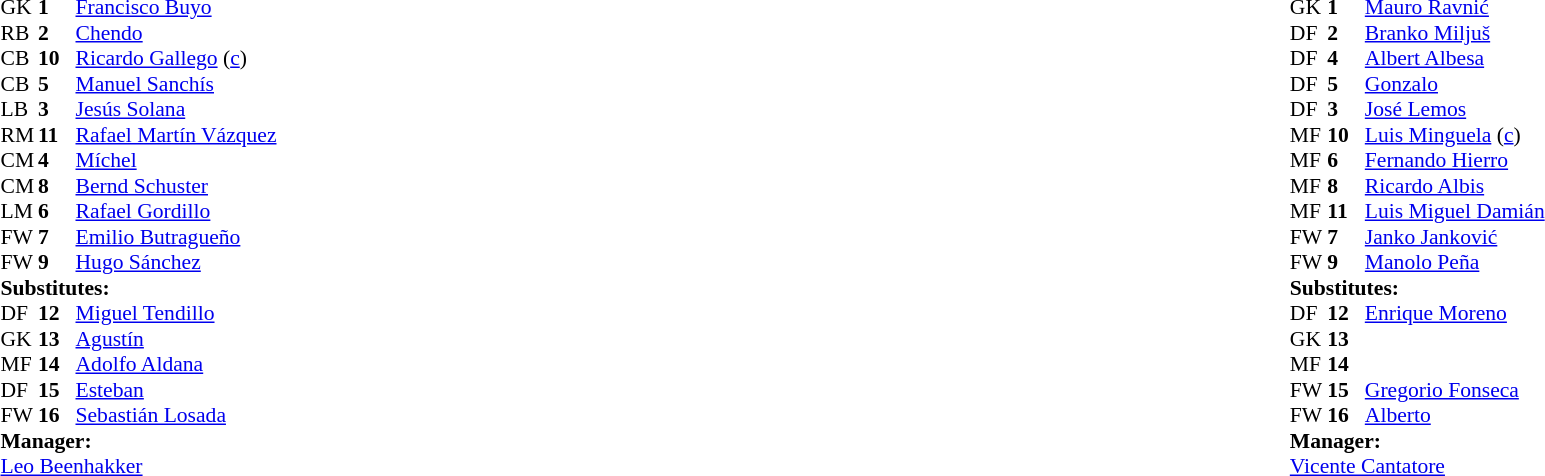<table width="100%">
<tr>
<td valign="top" width="50%"><br><table style="font-size: 90%" cellspacing="0" cellpadding="0">
<tr>
<td colspan="4"></td>
</tr>
<tr>
<th width="25"></th>
<th width="25"></th>
</tr>
<tr>
<td>GK</td>
<td><strong>1</strong></td>
<td> <a href='#'>Francisco Buyo</a></td>
</tr>
<tr>
<td>RB</td>
<td><strong>2</strong></td>
<td> <a href='#'>Chendo</a></td>
</tr>
<tr>
<td>CB</td>
<td><strong>10</strong></td>
<td> <a href='#'>Ricardo Gallego</a> (<a href='#'>c</a>)</td>
</tr>
<tr>
<td>CB</td>
<td><strong>5</strong></td>
<td> <a href='#'>Manuel Sanchís</a></td>
</tr>
<tr>
<td>LB</td>
<td><strong>3</strong></td>
<td> <a href='#'>Jesús Solana</a></td>
</tr>
<tr>
<td>RM</td>
<td><strong>11</strong></td>
<td> <a href='#'>Rafael Martín Vázquez</a></td>
<td></td>
<td></td>
</tr>
<tr>
<td>CM</td>
<td><strong>4</strong></td>
<td> <a href='#'>Míchel</a></td>
</tr>
<tr>
<td>CM</td>
<td><strong>8</strong></td>
<td> <a href='#'>Bernd Schuster</a></td>
</tr>
<tr>
<td>LM</td>
<td><strong>6</strong></td>
<td> <a href='#'>Rafael Gordillo</a></td>
</tr>
<tr>
<td>FW</td>
<td><strong>7</strong></td>
<td> <a href='#'>Emilio Butragueño</a></td>
<td></td>
</tr>
<tr>
<td>FW</td>
<td><strong>9</strong></td>
<td> <a href='#'>Hugo Sánchez</a></td>
</tr>
<tr>
<td colspan=4><strong>Substitutes:</strong></td>
</tr>
<tr>
<td>DF</td>
<td><strong>12</strong></td>
<td> <a href='#'>Miguel Tendillo</a></td>
<td></td>
<td></td>
</tr>
<tr>
<td>GK</td>
<td><strong>13</strong></td>
<td> <a href='#'>Agustín</a></td>
</tr>
<tr>
<td>MF</td>
<td><strong>14</strong></td>
<td> <a href='#'>Adolfo Aldana</a></td>
</tr>
<tr>
<td>DF</td>
<td><strong>15</strong></td>
<td> <a href='#'>Esteban</a></td>
</tr>
<tr>
<td>FW</td>
<td><strong>16</strong></td>
<td> <a href='#'>Sebastián Losada</a></td>
</tr>
<tr>
<td colspan=4><strong>Manager:</strong></td>
</tr>
<tr>
<td colspan="4"> <a href='#'>Leo Beenhakker</a></td>
</tr>
</table>
</td>
<td valign="top" width="50%"><br><table style="font-size: 90%" cellspacing="0" cellpadding="0" align=center>
<tr>
<td colspan="4"></td>
</tr>
<tr>
<th width="25"></th>
<th width="25"></th>
</tr>
<tr>
<td>GK</td>
<td><strong>1</strong></td>
<td> <a href='#'>Mauro Ravnić</a></td>
</tr>
<tr>
<td>DF</td>
<td><strong>2</strong></td>
<td> <a href='#'>Branko Miljuš</a></td>
</tr>
<tr>
<td>DF</td>
<td><strong>4</strong></td>
<td> <a href='#'>Albert Albesa</a></td>
</tr>
<tr>
<td>DF</td>
<td><strong>5</strong></td>
<td> <a href='#'>Gonzalo</a></td>
</tr>
<tr>
<td>DF</td>
<td><strong>3</strong></td>
<td> <a href='#'>José Lemos</a></td>
</tr>
<tr>
<td>MF</td>
<td><strong>10</strong></td>
<td> <a href='#'>Luis Minguela</a> (<a href='#'>c</a>)</td>
</tr>
<tr>
<td>MF</td>
<td><strong>6</strong></td>
<td> <a href='#'>Fernando Hierro</a></td>
<td></td>
</tr>
<tr>
<td>MF</td>
<td><strong>8</strong></td>
<td> <a href='#'>Ricardo Albis</a></td>
<td></td>
<td></td>
</tr>
<tr>
<td>MF</td>
<td><strong>11</strong></td>
<td> <a href='#'>Luis Miguel Damián</a></td>
</tr>
<tr>
<td>FW</td>
<td><strong>7</strong></td>
<td> <a href='#'>Janko Janković</a></td>
</tr>
<tr>
<td>FW</td>
<td><strong>9</strong></td>
<td> <a href='#'>Manolo Peña</a></td>
</tr>
<tr>
<td colspan=4><strong>Substitutes:</strong></td>
</tr>
<tr>
<td>DF</td>
<td><strong>12</strong></td>
<td> <a href='#'>Enrique Moreno</a></td>
</tr>
<tr>
<td>GK</td>
<td><strong>13</strong></td>
<td> </td>
</tr>
<tr>
<td>MF</td>
<td><strong>14</strong></td>
<td> </td>
</tr>
<tr>
<td>FW</td>
<td><strong>15</strong></td>
<td> <a href='#'>Gregorio Fonseca</a></td>
<td></td>
<td></td>
</tr>
<tr>
<td>FW</td>
<td><strong>16</strong></td>
<td> <a href='#'>Alberto</a></td>
</tr>
<tr>
<td colspan=4><strong>Manager:</strong></td>
</tr>
<tr>
<td colspan="4"> <a href='#'>Vicente Cantatore</a></td>
</tr>
<tr>
</tr>
</table>
</td>
</tr>
</table>
